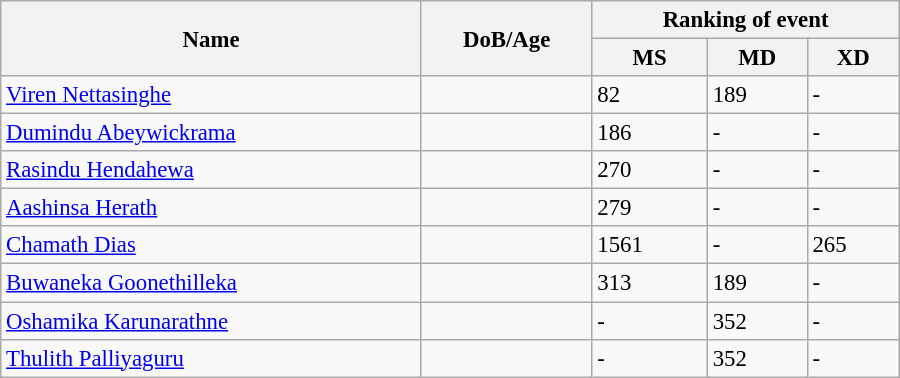<table class="wikitable" style="width:600px; font-size:95%;">
<tr>
<th rowspan="2" align="left">Name</th>
<th rowspan="2" align="left">DoB/Age</th>
<th colspan="3" align="center">Ranking of event</th>
</tr>
<tr>
<th align="center">MS</th>
<th>MD</th>
<th align="center">XD</th>
</tr>
<tr>
<td><a href='#'>Viren Nettasinghe</a></td>
<td></td>
<td>82</td>
<td>189</td>
<td>-</td>
</tr>
<tr>
<td><a href='#'>Dumindu Abeywickrama</a></td>
<td></td>
<td>186</td>
<td>-</td>
<td>-</td>
</tr>
<tr>
<td><a href='#'>Rasindu Hendahewa</a></td>
<td></td>
<td>270</td>
<td>-</td>
<td>-</td>
</tr>
<tr>
<td><a href='#'>Aashinsa Herath</a></td>
<td></td>
<td>279</td>
<td>-</td>
<td>-</td>
</tr>
<tr>
<td><a href='#'>Chamath Dias</a></td>
<td></td>
<td>1561</td>
<td>-</td>
<td>265</td>
</tr>
<tr>
<td><a href='#'>Buwaneka Goonethilleka</a></td>
<td></td>
<td>313</td>
<td>189</td>
<td>-</td>
</tr>
<tr>
<td><a href='#'>Oshamika Karunarathne</a></td>
<td></td>
<td>-</td>
<td>352</td>
<td>-</td>
</tr>
<tr>
<td><a href='#'>Thulith Palliyaguru</a></td>
<td></td>
<td>-</td>
<td>352</td>
<td>-</td>
</tr>
</table>
